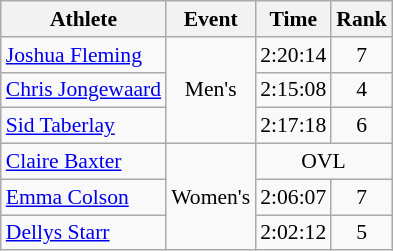<table class="wikitable" style="font-size:90%;text-align:center">
<tr>
<th>Athlete</th>
<th>Event</th>
<th>Time</th>
<th>Rank</th>
</tr>
<tr>
<td align=left><a href='#'>Joshua Fleming</a></td>
<td rowspan=3>Men's</td>
<td>2:20:14</td>
<td>7</td>
</tr>
<tr>
<td align=left><a href='#'>Chris Jongewaard</a></td>
<td>2:15:08</td>
<td>4</td>
</tr>
<tr>
<td align=left><a href='#'>Sid Taberlay</a></td>
<td>2:17:18</td>
<td>6</td>
</tr>
<tr>
<td align=left><a href='#'>Claire Baxter</a></td>
<td rowspan=3>Women's</td>
<td colspan=2>OVL</td>
</tr>
<tr>
<td align=left><a href='#'>Emma Colson</a></td>
<td>2:06:07</td>
<td>7</td>
</tr>
<tr>
<td align=left><a href='#'>Dellys Starr</a></td>
<td>2:02:12</td>
<td>5</td>
</tr>
</table>
